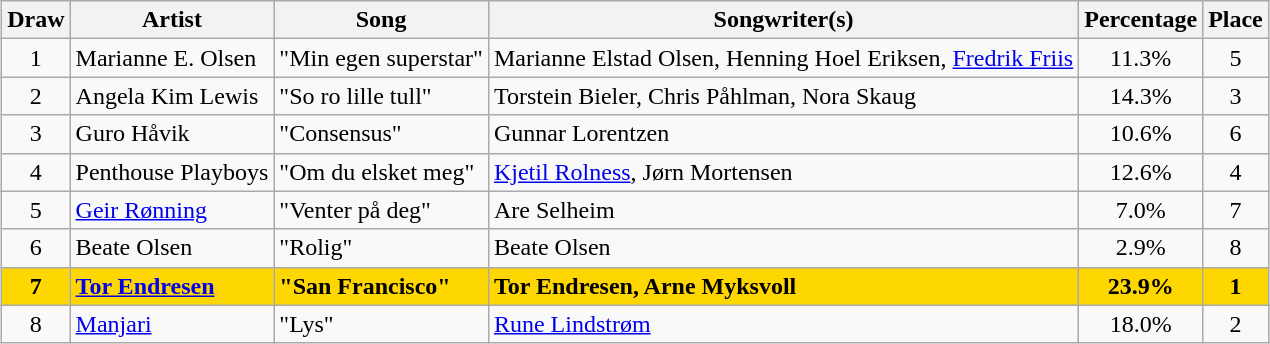<table class="sortable wikitable" style="margin: 1em auto 1em auto; text-align:center">
<tr>
<th>Draw</th>
<th>Artist</th>
<th>Song</th>
<th>Songwriter(s)</th>
<th>Percentage</th>
<th>Place</th>
</tr>
<tr>
<td>1</td>
<td align="left">Marianne E. Olsen</td>
<td align="left">"Min egen superstar"</td>
<td align="left">Marianne Elstad Olsen, Henning Hoel Eriksen, <a href='#'>Fredrik Friis</a></td>
<td>11.3%</td>
<td>5</td>
</tr>
<tr>
<td>2</td>
<td align="left">Angela Kim Lewis</td>
<td align="left">"So ro lille tull"</td>
<td align="left">Torstein Bieler, Chris Påhlman, Nora Skaug</td>
<td>14.3%</td>
<td>3</td>
</tr>
<tr>
<td>3</td>
<td align="left">Guro Håvik</td>
<td align="left">"Consensus"</td>
<td align="left">Gunnar Lorentzen</td>
<td>10.6%</td>
<td>6</td>
</tr>
<tr>
<td>4</td>
<td align="left">Penthouse Playboys</td>
<td align="left">"Om du elsket meg"</td>
<td align="left"><a href='#'>Kjetil Rolness</a>, Jørn Mortensen</td>
<td>12.6%</td>
<td>4</td>
</tr>
<tr>
<td>5</td>
<td align="left"><a href='#'>Geir Rønning</a></td>
<td align="left">"Venter på deg"</td>
<td align="left">Are Selheim</td>
<td>7.0%</td>
<td>7</td>
</tr>
<tr>
<td>6</td>
<td align="left">Beate Olsen</td>
<td align="left">"Rolig"</td>
<td align="left">Beate Olsen</td>
<td>2.9%</td>
<td>8</td>
</tr>
<tr style="font-weight:bold; background:gold;">
<td>7</td>
<td align="left"><a href='#'>Tor Endresen</a></td>
<td align="left">"San Francisco"</td>
<td align="left">Tor Endresen, Arne Myksvoll</td>
<td>23.9%</td>
<td>1</td>
</tr>
<tr>
<td>8</td>
<td align="left"><a href='#'>Manjari</a></td>
<td align="left">"Lys"</td>
<td align="left"><a href='#'>Rune Lindstrøm</a></td>
<td>18.0%</td>
<td>2</td>
</tr>
</table>
